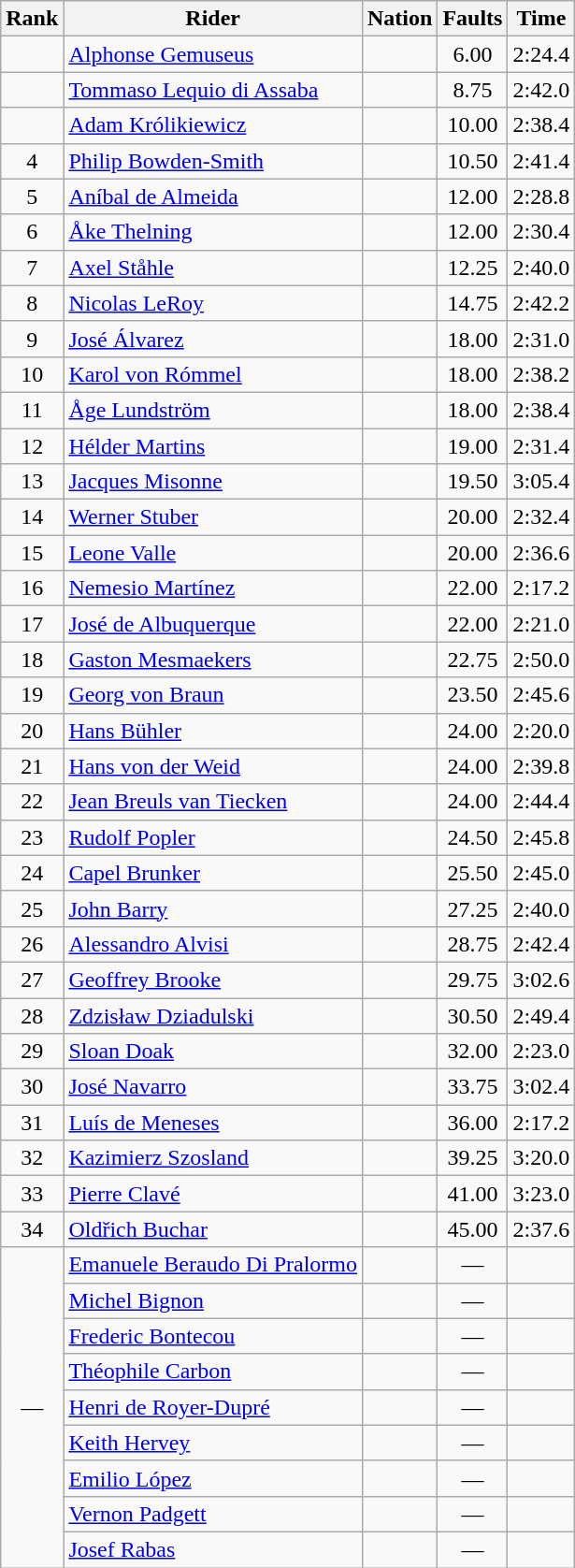<table class="wikitable sortable" style="text-align:center">
<tr>
<th>Rank</th>
<th>Rider</th>
<th>Nation</th>
<th>Faults</th>
<th>Time</th>
</tr>
<tr>
<td></td>
<td align=left><a href='#'>Alphonse Gemuseus</a></td>
<td align=left></td>
<td>6.00</td>
<td>2:24.4</td>
</tr>
<tr>
<td></td>
<td align=left><a href='#'>Tommaso Lequio di Assaba</a></td>
<td align=left></td>
<td>8.75</td>
<td>2:42.0</td>
</tr>
<tr>
<td></td>
<td align=left><a href='#'>Adam Królikiewicz</a></td>
<td align=left></td>
<td>10.00</td>
<td>2:38.4</td>
</tr>
<tr>
<td>4</td>
<td align=left><a href='#'>Philip Bowden-Smith</a></td>
<td align=left></td>
<td>10.50</td>
<td>2:41.4</td>
</tr>
<tr>
<td>5</td>
<td align=left><a href='#'>Aníbal de Almeida</a></td>
<td align=left></td>
<td>12.00</td>
<td>2:28.8</td>
</tr>
<tr>
<td>6</td>
<td align=left><a href='#'>Åke Thelning</a></td>
<td align=left></td>
<td>12.00</td>
<td>2:30.4</td>
</tr>
<tr>
<td>7</td>
<td align=left><a href='#'>Axel Ståhle</a></td>
<td align=left></td>
<td>12.25</td>
<td>2:40.0</td>
</tr>
<tr>
<td>8</td>
<td align=left><a href='#'>Nicolas LeRoy</a></td>
<td align=left></td>
<td>14.75</td>
<td>2:42.2</td>
</tr>
<tr>
<td>9</td>
<td align=left><a href='#'>José Álvarez</a></td>
<td align=left></td>
<td>18.00</td>
<td>2:31.0</td>
</tr>
<tr>
<td>10</td>
<td align=left><a href='#'>Karol von Rómmel</a></td>
<td align=left></td>
<td>18.00</td>
<td>2:38.2</td>
</tr>
<tr>
<td>11</td>
<td align=left><a href='#'>Åge Lundström</a></td>
<td align=left></td>
<td>18.00</td>
<td>2:38.4</td>
</tr>
<tr>
<td>12</td>
<td align=left><a href='#'>Hélder Martins</a></td>
<td align=left></td>
<td>19.00</td>
<td>2:31.4</td>
</tr>
<tr>
<td>13</td>
<td align=left><a href='#'>Jacques Misonne</a></td>
<td align=left></td>
<td>19.50</td>
<td>3:05.4</td>
</tr>
<tr>
<td>14</td>
<td align=left><a href='#'>Werner Stuber</a></td>
<td align=left></td>
<td>20.00</td>
<td>2:32.4</td>
</tr>
<tr>
<td>15</td>
<td align=left><a href='#'>Leone Valle</a></td>
<td align=left></td>
<td>20.00</td>
<td>2:36.6</td>
</tr>
<tr>
<td>16</td>
<td align=left><a href='#'>Nemesio Martínez</a></td>
<td align=left></td>
<td>22.00</td>
<td>2:17.2</td>
</tr>
<tr>
<td>17</td>
<td align=left><a href='#'>José de Albuquerque</a></td>
<td align=left></td>
<td>22.00</td>
<td>2:21.0</td>
</tr>
<tr>
<td>18</td>
<td align=left><a href='#'>Gaston Mesmaekers</a></td>
<td align=left></td>
<td>22.75</td>
<td>2:50.0</td>
</tr>
<tr>
<td>19</td>
<td align=left><a href='#'>Georg von Braun</a></td>
<td align=left></td>
<td>23.50</td>
<td>2:45.6</td>
</tr>
<tr>
<td>20</td>
<td align=left><a href='#'>Hans Bühler</a></td>
<td align=left></td>
<td>24.00</td>
<td>2:20.0</td>
</tr>
<tr>
<td>21</td>
<td align=left><a href='#'>Hans von der Weid</a></td>
<td align=left></td>
<td>24.00</td>
<td>2:39.8</td>
</tr>
<tr>
<td>22</td>
<td align=left><a href='#'>Jean Breuls van Tiecken</a></td>
<td align=left></td>
<td>24.00</td>
<td>2:44.4</td>
</tr>
<tr>
<td>23</td>
<td align=left><a href='#'>Rudolf Popler</a></td>
<td align=left></td>
<td>24.50</td>
<td>2:45.8</td>
</tr>
<tr>
<td>24</td>
<td align=left><a href='#'>Capel Brunker</a></td>
<td align=left></td>
<td>25.50</td>
<td>2:45.0</td>
</tr>
<tr>
<td>25</td>
<td align=left><a href='#'>John Barry</a></td>
<td align=left></td>
<td>27.25</td>
<td>2:40.0</td>
</tr>
<tr>
<td>26</td>
<td align=left><a href='#'>Alessandro Alvisi</a></td>
<td align=left></td>
<td>28.75</td>
<td>2:42.4</td>
</tr>
<tr>
<td>27</td>
<td align=left><a href='#'>Geoffrey Brooke</a></td>
<td align=left></td>
<td>29.75</td>
<td>3:02.6</td>
</tr>
<tr>
<td>28</td>
<td align=left><a href='#'>Zdzisław Dziadulski</a></td>
<td align=left></td>
<td>30.50</td>
<td>2:49.4</td>
</tr>
<tr>
<td>29</td>
<td align=left><a href='#'>Sloan Doak</a></td>
<td align=left></td>
<td>32.00</td>
<td>2:23.0</td>
</tr>
<tr>
<td>30</td>
<td align=left><a href='#'>José Navarro</a></td>
<td align=left></td>
<td>33.75</td>
<td>3:02.4</td>
</tr>
<tr>
<td>31</td>
<td align=left><a href='#'>Luís de Meneses</a></td>
<td align=left></td>
<td>36.00</td>
<td>2:17.2</td>
</tr>
<tr>
<td>32</td>
<td align=left><a href='#'>Kazimierz Szosland</a></td>
<td align=left></td>
<td>39.25</td>
<td>3:20.0</td>
</tr>
<tr>
<td>33</td>
<td align=left><a href='#'>Pierre Clavé</a></td>
<td align=left></td>
<td>41.00</td>
<td>3:23.0</td>
</tr>
<tr>
<td>34</td>
<td align=left><a href='#'>Oldřich Buchar</a></td>
<td align=left></td>
<td>45.00</td>
<td>2:37.6</td>
</tr>
<tr>
<td rowspan=9 data-sort-value=35>—</td>
<td align=left><a href='#'>Emanuele Beraudo Di Pralormo</a></td>
<td align=left></td>
<td data-sort-value=99.99>—</td>
<td data-sort-value=9:99.9></td>
</tr>
<tr>
<td align=left><a href='#'>Michel Bignon</a></td>
<td align=left></td>
<td data-sort-value=99.99>—</td>
<td data-sort-value=9:99.9></td>
</tr>
<tr>
<td align=left><a href='#'>Frederic Bontecou</a></td>
<td align=left></td>
<td data-sort-value=99.99>—</td>
<td data-sort-value=9:99.9></td>
</tr>
<tr>
<td align=left><a href='#'>Théophile Carbon</a></td>
<td align=left></td>
<td data-sort-value=99.99>—</td>
<td data-sort-value=9:99.9></td>
</tr>
<tr>
<td align=left><a href='#'>Henri de Royer-Dupré</a></td>
<td align=left></td>
<td data-sort-value=99.99>—</td>
<td data-sort-value=9:99.9></td>
</tr>
<tr>
<td align=left><a href='#'>Keith Hervey</a></td>
<td align=left></td>
<td data-sort-value=99.99>—</td>
<td data-sort-value=9:99.9></td>
</tr>
<tr>
<td align=left><a href='#'>Emilio López</a></td>
<td align=left></td>
<td data-sort-value=99.99>—</td>
<td data-sort-value=9:99.9></td>
</tr>
<tr>
<td align=left><a href='#'>Vernon Padgett</a></td>
<td align=left></td>
<td data-sort-value=99.99>—</td>
<td data-sort-value=9:99.9></td>
</tr>
<tr>
<td align=left><a href='#'>Josef Rabas</a></td>
<td align=left></td>
<td data-sort-value=99.99>—</td>
<td data-sort-value=9:99.9></td>
</tr>
</table>
